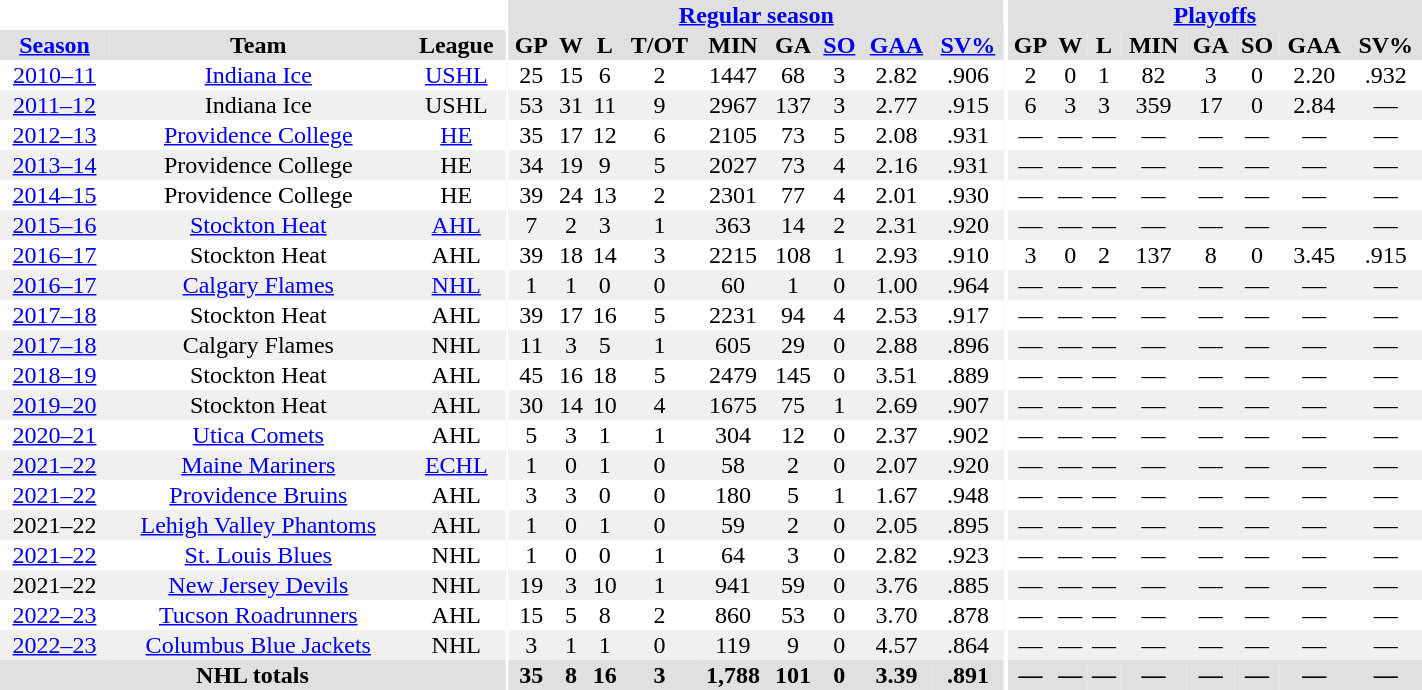<table border="0" cellpadding="1" cellspacing="0" style="text-align:center; width:75%">
<tr ALIGN="center" bgcolor="#e0e0e0">
<th align="center" colspan="3" bgcolor="#ffffff"></th>
<th rowspan="100" align="center" bgcolor="#ffffff"></th>
<th align="center" colspan="9" bgcolor="#e0e0e0"><a href='#'>Regular season</a></th>
<th rowspan="100" align="center" bgcolor="#ffffff"></th>
<th align="center" colspan="8" bgcolor="#e0e0e0"><a href='#'>Playoffs</a></th>
</tr>
<tr ALIGN="center" bgcolor="#e0e0e0">
<th><a href='#'>Season</a></th>
<th>Team</th>
<th>League</th>
<th>GP</th>
<th>W</th>
<th>L</th>
<th>T/OT</th>
<th>MIN</th>
<th>GA</th>
<th><a href='#'>SO</a></th>
<th><a href='#'>GAA</a></th>
<th><a href='#'>SV%</a></th>
<th>GP</th>
<th>W</th>
<th>L</th>
<th>MIN</th>
<th>GA</th>
<th>SO</th>
<th>GAA</th>
<th>SV%</th>
</tr>
<tr>
<td><a href='#'>2010–11</a></td>
<td><a href='#'>Indiana Ice</a></td>
<td><a href='#'>USHL</a></td>
<td>25</td>
<td>15</td>
<td>6</td>
<td>2</td>
<td>1447</td>
<td>68</td>
<td>3</td>
<td>2.82</td>
<td>.906</td>
<td>2</td>
<td>0</td>
<td>1</td>
<td>82</td>
<td>3</td>
<td>0</td>
<td>2.20</td>
<td>.932</td>
</tr>
<tr bgcolor="#f0f0f0">
<td><a href='#'>2011–12</a></td>
<td>Indiana Ice</td>
<td>USHL</td>
<td>53</td>
<td>31</td>
<td>11</td>
<td>9</td>
<td>2967</td>
<td>137</td>
<td>3</td>
<td>2.77</td>
<td>.915</td>
<td>6</td>
<td>3</td>
<td>3</td>
<td>359</td>
<td>17</td>
<td>0</td>
<td>2.84</td>
<td>—</td>
</tr>
<tr>
<td><a href='#'>2012–13</a></td>
<td><a href='#'>Providence College</a></td>
<td><a href='#'>HE</a></td>
<td>35</td>
<td>17</td>
<td>12</td>
<td>6</td>
<td>2105</td>
<td>73</td>
<td>5</td>
<td>2.08</td>
<td>.931</td>
<td>—</td>
<td>—</td>
<td>—</td>
<td>—</td>
<td>—</td>
<td>—</td>
<td>—</td>
<td>—</td>
</tr>
<tr bgcolor="#f0f0f0">
<td><a href='#'>2013–14</a></td>
<td>Providence College</td>
<td>HE</td>
<td>34</td>
<td>19</td>
<td>9</td>
<td>5</td>
<td>2027</td>
<td>73</td>
<td>4</td>
<td>2.16</td>
<td>.931</td>
<td>—</td>
<td>—</td>
<td>—</td>
<td>—</td>
<td>—</td>
<td>—</td>
<td>—</td>
<td>—</td>
</tr>
<tr>
<td><a href='#'>2014–15</a></td>
<td>Providence College</td>
<td>HE</td>
<td>39</td>
<td>24</td>
<td>13</td>
<td>2</td>
<td>2301</td>
<td>77</td>
<td>4</td>
<td>2.01</td>
<td>.930</td>
<td>—</td>
<td>—</td>
<td>—</td>
<td>—</td>
<td>—</td>
<td>—</td>
<td>—</td>
<td>—</td>
</tr>
<tr bgcolor="#f0f0f0">
<td><a href='#'>2015–16</a></td>
<td><a href='#'>Stockton Heat</a></td>
<td><a href='#'>AHL</a></td>
<td>7</td>
<td>2</td>
<td>3</td>
<td>1</td>
<td>363</td>
<td>14</td>
<td>2</td>
<td>2.31</td>
<td>.920</td>
<td>—</td>
<td>—</td>
<td>—</td>
<td>—</td>
<td>—</td>
<td>—</td>
<td>—</td>
<td>—</td>
</tr>
<tr>
<td><a href='#'>2016–17</a></td>
<td>Stockton Heat</td>
<td>AHL</td>
<td>39</td>
<td>18</td>
<td>14</td>
<td>3</td>
<td>2215</td>
<td>108</td>
<td>1</td>
<td>2.93</td>
<td>.910</td>
<td>3</td>
<td>0</td>
<td>2</td>
<td>137</td>
<td>8</td>
<td>0</td>
<td>3.45</td>
<td>.915</td>
</tr>
<tr bgcolor="#f0f0f0">
<td><a href='#'>2016–17</a></td>
<td><a href='#'>Calgary Flames</a></td>
<td><a href='#'>NHL</a></td>
<td>1</td>
<td>1</td>
<td>0</td>
<td>0</td>
<td>60</td>
<td>1</td>
<td>0</td>
<td>1.00</td>
<td>.964</td>
<td>—</td>
<td>—</td>
<td>—</td>
<td>—</td>
<td>—</td>
<td>—</td>
<td>—</td>
<td>—</td>
</tr>
<tr>
<td><a href='#'>2017–18</a></td>
<td>Stockton Heat</td>
<td>AHL</td>
<td>39</td>
<td>17</td>
<td>16</td>
<td>5</td>
<td>2231</td>
<td>94</td>
<td>4</td>
<td>2.53</td>
<td>.917</td>
<td>—</td>
<td>—</td>
<td>—</td>
<td>—</td>
<td>—</td>
<td>—</td>
<td>—</td>
<td>—</td>
</tr>
<tr bgcolor="#f0f0f0">
<td><a href='#'>2017–18</a></td>
<td>Calgary Flames</td>
<td>NHL</td>
<td>11</td>
<td>3</td>
<td>5</td>
<td>1</td>
<td>605</td>
<td>29</td>
<td>0</td>
<td>2.88</td>
<td>.896</td>
<td>—</td>
<td>—</td>
<td>—</td>
<td>—</td>
<td>—</td>
<td>—</td>
<td>—</td>
<td>—</td>
</tr>
<tr>
<td><a href='#'>2018–19</a></td>
<td>Stockton Heat</td>
<td>AHL</td>
<td>45</td>
<td>16</td>
<td>18</td>
<td>5</td>
<td>2479</td>
<td>145</td>
<td>0</td>
<td>3.51</td>
<td>.889</td>
<td>—</td>
<td>—</td>
<td>—</td>
<td>—</td>
<td>—</td>
<td>—</td>
<td>—</td>
<td>—</td>
</tr>
<tr bgcolor="#f0f0f0">
<td><a href='#'>2019–20</a></td>
<td>Stockton Heat</td>
<td>AHL</td>
<td>30</td>
<td>14</td>
<td>10</td>
<td>4</td>
<td>1675</td>
<td>75</td>
<td>1</td>
<td>2.69</td>
<td>.907</td>
<td>—</td>
<td>—</td>
<td>—</td>
<td>—</td>
<td>—</td>
<td>—</td>
<td>—</td>
<td>—</td>
</tr>
<tr>
<td><a href='#'>2020–21</a></td>
<td><a href='#'>Utica Comets</a></td>
<td>AHL</td>
<td>5</td>
<td>3</td>
<td>1</td>
<td>1</td>
<td>304</td>
<td>12</td>
<td>0</td>
<td>2.37</td>
<td>.902</td>
<td>—</td>
<td>—</td>
<td>—</td>
<td>—</td>
<td>—</td>
<td>—</td>
<td>—</td>
<td>—</td>
</tr>
<tr bgcolor="#f0f0f0">
<td><a href='#'>2021–22</a></td>
<td><a href='#'>Maine Mariners</a></td>
<td><a href='#'>ECHL</a></td>
<td>1</td>
<td>0</td>
<td>1</td>
<td>0</td>
<td>58</td>
<td>2</td>
<td>0</td>
<td>2.07</td>
<td>.920</td>
<td>—</td>
<td>—</td>
<td>—</td>
<td>—</td>
<td>—</td>
<td>—</td>
<td>—</td>
<td>—</td>
</tr>
<tr>
<td><a href='#'>2021–22</a></td>
<td><a href='#'>Providence Bruins</a></td>
<td>AHL</td>
<td>3</td>
<td>3</td>
<td>0</td>
<td>0</td>
<td>180</td>
<td>5</td>
<td>1</td>
<td>1.67</td>
<td>.948</td>
<td>—</td>
<td>—</td>
<td>—</td>
<td>—</td>
<td>—</td>
<td>—</td>
<td>—</td>
<td>—</td>
</tr>
<tr bgcolor="#f0f0f0">
<td>2021–22</td>
<td><a href='#'>Lehigh Valley Phantoms</a></td>
<td>AHL</td>
<td>1</td>
<td>0</td>
<td>1</td>
<td>0</td>
<td>59</td>
<td>2</td>
<td>0</td>
<td>2.05</td>
<td>.895</td>
<td>—</td>
<td>—</td>
<td>—</td>
<td>—</td>
<td>—</td>
<td>—</td>
<td>—</td>
<td>—</td>
</tr>
<tr>
<td><a href='#'>2021–22</a></td>
<td><a href='#'>St. Louis Blues</a></td>
<td>NHL</td>
<td>1</td>
<td>0</td>
<td>0</td>
<td>1</td>
<td>64</td>
<td>3</td>
<td>0</td>
<td>2.82</td>
<td>.923</td>
<td>—</td>
<td>—</td>
<td>—</td>
<td>—</td>
<td>—</td>
<td>—</td>
<td>—</td>
<td>—</td>
</tr>
<tr bgcolor="#f0f0f0">
<td>2021–22</td>
<td><a href='#'>New Jersey Devils</a></td>
<td>NHL</td>
<td>19</td>
<td>3</td>
<td>10</td>
<td>1</td>
<td>941</td>
<td>59</td>
<td>0</td>
<td>3.76</td>
<td>.885</td>
<td>—</td>
<td>—</td>
<td>—</td>
<td>—</td>
<td>—</td>
<td>—</td>
<td>—</td>
<td>—</td>
</tr>
<tr>
<td><a href='#'>2022–23</a></td>
<td><a href='#'>Tucson Roadrunners</a></td>
<td>AHL</td>
<td>15</td>
<td>5</td>
<td>8</td>
<td>2</td>
<td>860</td>
<td>53</td>
<td>0</td>
<td>3.70</td>
<td>.878</td>
<td>—</td>
<td>—</td>
<td>—</td>
<td>—</td>
<td>—</td>
<td>—</td>
<td>—</td>
<td>—</td>
</tr>
<tr bgcolor="#f0f0f0">
<td><a href='#'>2022–23</a></td>
<td><a href='#'>Columbus Blue Jackets</a></td>
<td>NHL</td>
<td>3</td>
<td>1</td>
<td>1</td>
<td>0</td>
<td>119</td>
<td>9</td>
<td>0</td>
<td>4.57</td>
<td>.864</td>
<td>—</td>
<td>—</td>
<td>—</td>
<td>—</td>
<td>—</td>
<td>—</td>
<td>—</td>
<td>—</td>
</tr>
<tr ALIGN="center" bgcolor="#e0e0e0">
<th colspan="3" align="center">NHL totals</th>
<th>35</th>
<th>8</th>
<th>16</th>
<th>3</th>
<th>1,788</th>
<th>101</th>
<th>0</th>
<th>3.39</th>
<th>.891</th>
<th>—</th>
<th>—</th>
<th>—</th>
<th>—</th>
<th>—</th>
<th>—</th>
<th>—</th>
<th>—</th>
</tr>
</table>
